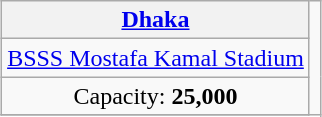<table class="wikitable" style="text-align:center; margin:0.2em auto;">
<tr>
<th><a href='#'>Dhaka</a></th>
<td rowspan="4"></td>
</tr>
<tr>
<td><a href='#'>BSSS Mostafa Kamal Stadium</a></td>
</tr>
<tr>
<td>Capacity: <strong>25,000</strong></td>
</tr>
<tr>
</tr>
</table>
